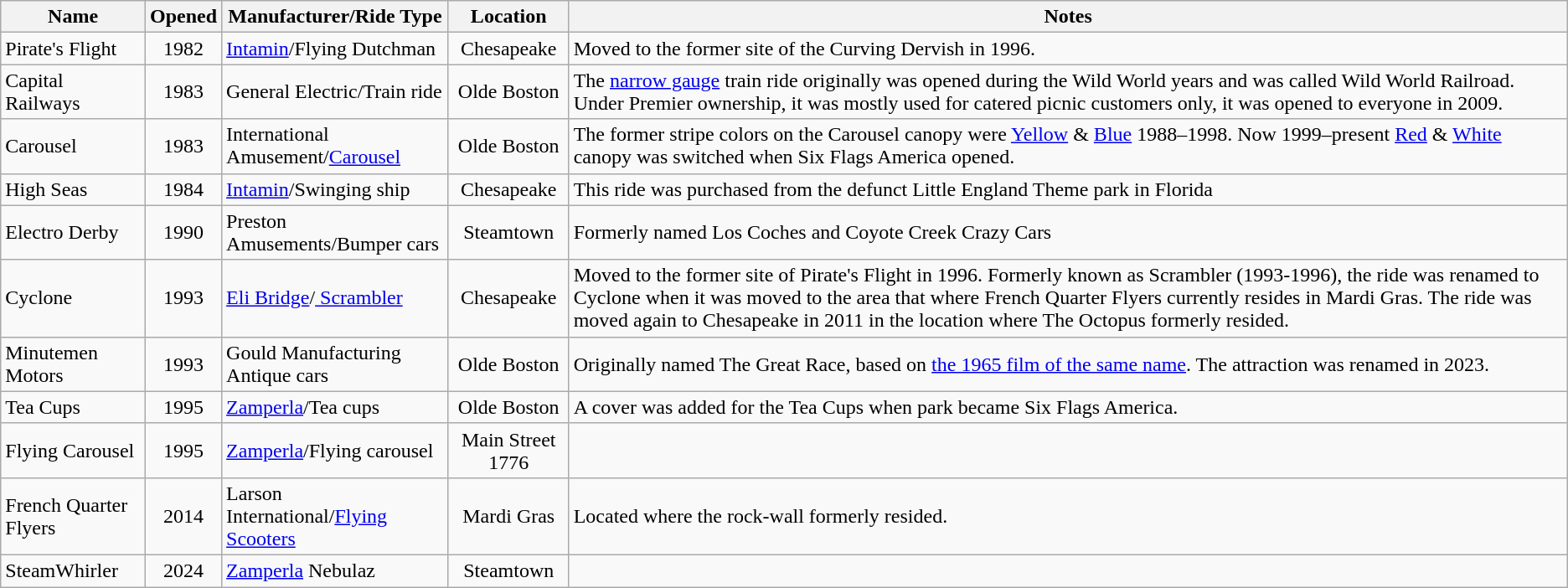<table class="wikitable sortable">
<tr>
<th>Name</th>
<th>Opened</th>
<th>Manufacturer/Ride Type</th>
<th>Location</th>
<th class="unsortable">Notes</th>
</tr>
<tr>
<td>Pirate's Flight</td>
<td align=center>1982</td>
<td><a href='#'>Intamin</a>/Flying Dutchman</td>
<td align=center>Chesapeake</td>
<td>Moved to the former site of the Curving Dervish in 1996.</td>
</tr>
<tr>
<td>Capital Railways</td>
<td align=center>1983</td>
<td>General Electric/Train ride</td>
<td align=center>Olde Boston</td>
<td>The  <a href='#'>narrow gauge</a> train ride originally was opened during the Wild World years and was called Wild World Railroad. Under Premier ownership, it was mostly used for catered picnic customers only, it was opened to everyone in 2009.</td>
</tr>
<tr>
<td>Carousel</td>
<td align=center>1983</td>
<td>International Amusement/<a href='#'>Carousel</a></td>
<td align=center>Olde Boston</td>
<td>The former stripe colors on the Carousel canopy were <a href='#'>Yellow</a> & <a href='#'>Blue</a> 1988–1998. Now 1999–present <a href='#'>Red</a> & <a href='#'>White</a> canopy was switched when Six Flags America opened.</td>
</tr>
<tr>
<td>High Seas</td>
<td align=center>1984</td>
<td><a href='#'>Intamin</a>/Swinging ship</td>
<td align=center>Chesapeake</td>
<td>This ride was purchased from the defunct Little England Theme park in Florida</td>
</tr>
<tr>
<td>Electro Derby</td>
<td align=center>1990</td>
<td>Preston Amusements/Bumper cars</td>
<td align=center>Steamtown</td>
<td>Formerly named Los Coches and Coyote Creek Crazy Cars</td>
</tr>
<tr>
<td>Cyclone</td>
<td align=center>1993</td>
<td><a href='#'>Eli Bridge</a>/<a href='#'> Scrambler</a></td>
<td align=center>Chesapeake</td>
<td>Moved to the former site of Pirate's Flight in 1996. Formerly known as Scrambler (1993-1996), the ride was renamed to Cyclone when it was moved to the area that where French Quarter Flyers currently resides in Mardi Gras. The ride was moved again to Chesapeake in 2011 in the location where The Octopus formerly resided.</td>
</tr>
<tr>
<td>Minutemen Motors</td>
<td align=center>1993</td>
<td>Gould Manufacturing Antique cars</td>
<td align=center>Olde Boston</td>
<td>Originally named The Great Race, based on <a href='#'>the 1965 film of the same name</a>. The attraction was renamed in 2023.</td>
</tr>
<tr>
<td>Tea Cups</td>
<td align=center>1995</td>
<td><a href='#'>Zamperla</a>/Tea cups</td>
<td align=center>Olde Boston</td>
<td>A cover was added for the Tea Cups when park became Six Flags America.</td>
</tr>
<tr>
<td>Flying Carousel</td>
<td align=center>1995</td>
<td><a href='#'>Zamperla</a>/Flying carousel</td>
<td align=center>Main Street 1776</td>
<td></td>
</tr>
<tr>
<td>French Quarter Flyers</td>
<td align=center>2014</td>
<td>Larson International/<a href='#'>Flying Scooters</a></td>
<td align=center>Mardi Gras</td>
<td>Located where the rock-wall formerly resided.</td>
</tr>
<tr>
<td>SteamWhirler</td>
<td align=center>2024</td>
<td><a href='#'>Zamperla</a> Nebulaz</td>
<td align=center>Steamtown</td>
<td></td>
</tr>
</table>
